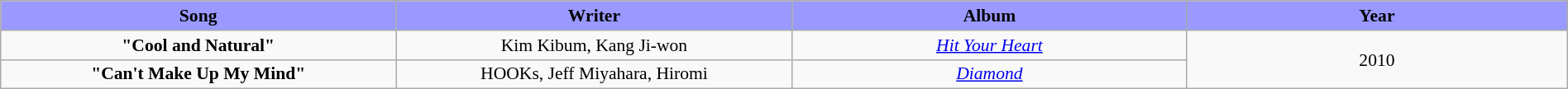<table class="wikitable" style="margin:0.5em auto; clear:both; font-size:.9em; text-align:center; width:100%">
<tr>
<th width="500" style="background: #99F;">Song</th>
<th width="500" style="background: #99F;">Writer</th>
<th width="500" style="background: #99F;">Album</th>
<th width="500" style="background: #99F;">Year</th>
</tr>
<tr>
<td><strong>"Cool and Natural"</strong></td>
<td>Kim Kibum, Kang Ji-won</td>
<td><em><a href='#'>Hit Your Heart</a></em></td>
<td rowspan="2">2010</td>
</tr>
<tr>
<td><strong>"Can't Make Up My Mind"</strong></td>
<td>HOOKs, Jeff Miyahara, Hiromi</td>
<td><em><a href='#'>Diamond</a></em></td>
</tr>
</table>
